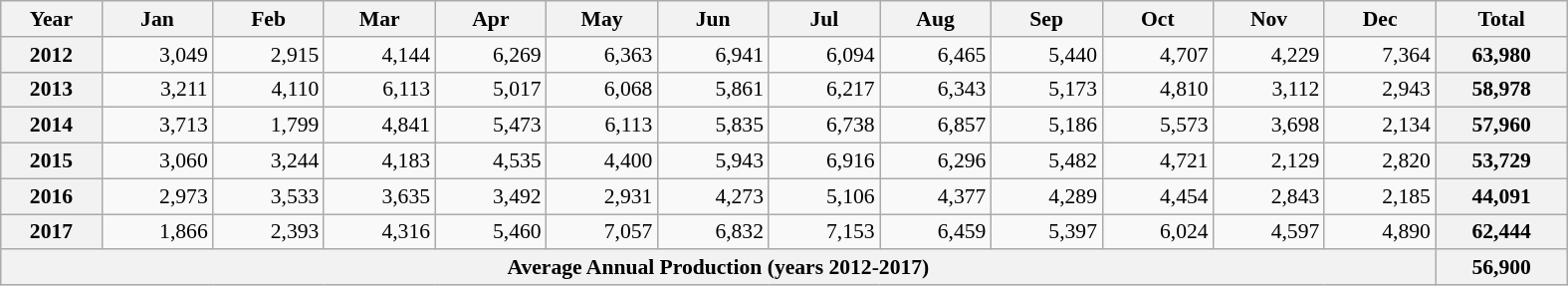<table class=wikitable style="text-align:right; font-size:0.9em; width:1050px;">
<tr>
<th>Year</th>
<th>Jan</th>
<th>Feb</th>
<th>Mar</th>
<th>Apr</th>
<th>May</th>
<th>Jun</th>
<th>Jul</th>
<th>Aug</th>
<th>Sep</th>
<th>Oct</th>
<th>Nov</th>
<th>Dec</th>
<th>Total</th>
</tr>
<tr>
<th>2012</th>
<td>3,049</td>
<td>2,915</td>
<td>4,144</td>
<td>6,269</td>
<td>6,363</td>
<td>6,941</td>
<td>6,094</td>
<td>6,465</td>
<td>5,440</td>
<td>4,707</td>
<td>4,229</td>
<td>7,364</td>
<th>63,980</th>
</tr>
<tr>
<th>2013</th>
<td>3,211</td>
<td>4,110</td>
<td>6,113</td>
<td>5,017</td>
<td>6,068</td>
<td>5,861</td>
<td>6,217</td>
<td>6,343</td>
<td>5,173</td>
<td>4,810</td>
<td>3,112</td>
<td>2,943</td>
<th>58,978</th>
</tr>
<tr>
<th>2014</th>
<td>3,713</td>
<td>1,799</td>
<td>4,841</td>
<td>5,473</td>
<td>6,113</td>
<td>5,835</td>
<td>6,738</td>
<td>6,857</td>
<td>5,186</td>
<td>5,573</td>
<td>3,698</td>
<td>2,134</td>
<th>57,960</th>
</tr>
<tr>
<th>2015</th>
<td>3,060</td>
<td>3,244</td>
<td>4,183</td>
<td>4,535</td>
<td>4,400</td>
<td>5,943</td>
<td>6,916</td>
<td>6,296</td>
<td>5,482</td>
<td>4,721</td>
<td>2,129</td>
<td>2,820</td>
<th>53,729</th>
</tr>
<tr>
<th>2016</th>
<td>2,973</td>
<td>3,533</td>
<td>3,635</td>
<td>3,492</td>
<td>2,931</td>
<td>4,273</td>
<td>5,106</td>
<td>4,377</td>
<td>4,289</td>
<td>4,454</td>
<td>2,843</td>
<td>2,185</td>
<th>44,091</th>
</tr>
<tr>
<th>2017</th>
<td>1,866</td>
<td>2,393</td>
<td>4,316</td>
<td>5,460</td>
<td>7,057</td>
<td>6,832</td>
<td>7,153</td>
<td>6,459</td>
<td>5,397</td>
<td>6,024</td>
<td>4,597</td>
<td>4,890</td>
<th>62,444</th>
</tr>
<tr>
<th colspan=13>Average Annual Production (years 2012-2017)</th>
<th>56,900</th>
</tr>
</table>
